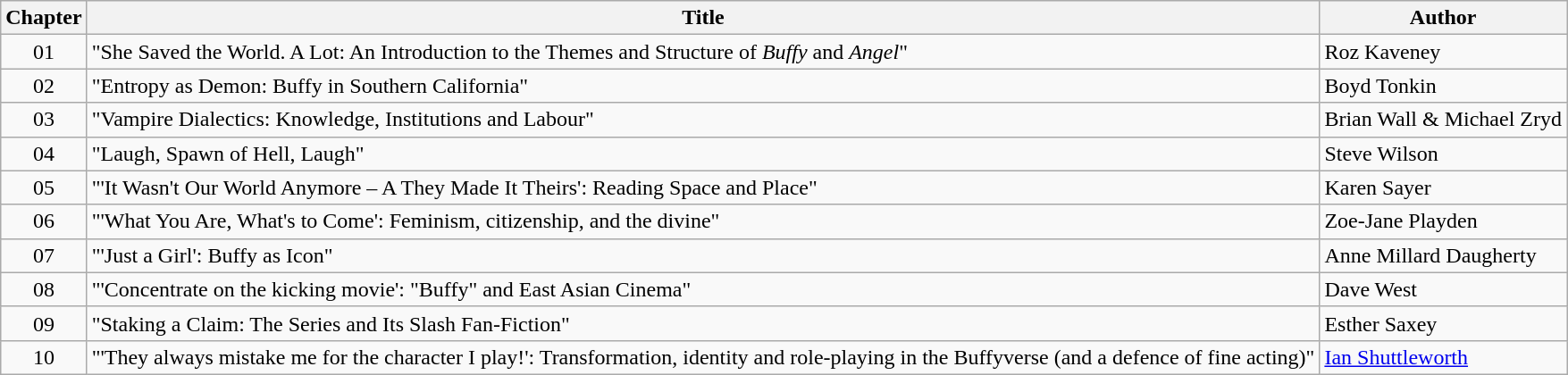<table class="wikitable">
<tr>
<th>Chapter</th>
<th>Title</th>
<th>Author</th>
</tr>
<tr>
<td style="text-align:center;">01</td>
<td>"She Saved the World. A Lot: An Introduction to the Themes and Structure of <em>Buffy</em> and <em>Angel</em>"</td>
<td>Roz Kaveney</td>
</tr>
<tr>
<td style="text-align:center;">02</td>
<td>"Entropy as Demon: Buffy in Southern California"</td>
<td>Boyd Tonkin</td>
</tr>
<tr>
<td style="text-align:center;">03</td>
<td>"Vampire Dialectics: Knowledge, Institutions and Labour"</td>
<td>Brian Wall & Michael Zryd</td>
</tr>
<tr>
<td style="text-align:center;">04</td>
<td>"Laugh, Spawn of Hell, Laugh"</td>
<td>Steve Wilson</td>
</tr>
<tr>
<td style="text-align:center;">05</td>
<td>"'It Wasn't Our World Anymore – A They Made It Theirs': Reading Space and Place"</td>
<td>Karen Sayer</td>
</tr>
<tr>
<td style="text-align:center;">06</td>
<td>"'What You Are, What's to Come': Feminism, citizenship, and the divine"</td>
<td>Zoe-Jane Playden</td>
</tr>
<tr>
<td style="text-align:center;">07</td>
<td>"'Just a Girl': Buffy as Icon"</td>
<td>Anne Millard Daugherty</td>
</tr>
<tr>
<td style="text-align:center;">08</td>
<td>"'Concentrate on the kicking movie': "Buffy" and East Asian Cinema"</td>
<td>Dave West</td>
</tr>
<tr>
<td style="text-align:center;">09</td>
<td>"Staking a Claim: The Series and Its Slash Fan-Fiction"</td>
<td>Esther Saxey</td>
</tr>
<tr>
<td style="text-align:center;">10</td>
<td>"'They always mistake me for the character I play!': Transformation, identity and role-playing in the Buffyverse (and a defence of fine acting)"</td>
<td><a href='#'>Ian Shuttleworth</a></td>
</tr>
</table>
